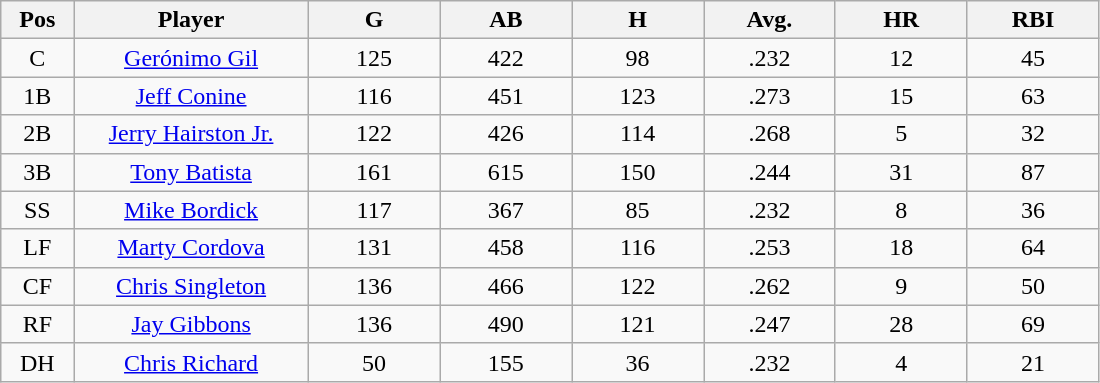<table class="wikitable sortable">
<tr>
<th bgcolor="#DDDDFF" width="5%">Pos</th>
<th bgcolor="#DDDDFF" width="16%">Player</th>
<th bgcolor="#DDDDFF" width="9%">G</th>
<th bgcolor="#DDDDFF" width="9%">AB</th>
<th bgcolor="#DDDDFF" width="9%">H</th>
<th bgcolor="#DDDDFF" width="9%">Avg.</th>
<th bgcolor="#DDDDFF" width="9%">HR</th>
<th bgcolor="#DDDDFF" width="9%">RBI</th>
</tr>
<tr align="center">
<td>C</td>
<td><a href='#'>Gerónimo Gil</a></td>
<td>125</td>
<td>422</td>
<td>98</td>
<td>.232</td>
<td>12</td>
<td>45</td>
</tr>
<tr align="center">
<td>1B</td>
<td><a href='#'>Jeff Conine</a></td>
<td>116</td>
<td>451</td>
<td>123</td>
<td>.273</td>
<td>15</td>
<td>63</td>
</tr>
<tr align="center">
<td>2B</td>
<td><a href='#'>Jerry Hairston Jr.</a></td>
<td>122</td>
<td>426</td>
<td>114</td>
<td>.268</td>
<td>5</td>
<td>32</td>
</tr>
<tr align="center">
<td>3B</td>
<td><a href='#'>Tony Batista</a></td>
<td>161</td>
<td>615</td>
<td>150</td>
<td>.244</td>
<td>31</td>
<td>87</td>
</tr>
<tr align="center">
<td>SS</td>
<td><a href='#'>Mike Bordick</a></td>
<td>117</td>
<td>367</td>
<td>85</td>
<td>.232</td>
<td>8</td>
<td>36</td>
</tr>
<tr align="center">
<td>LF</td>
<td><a href='#'>Marty Cordova</a></td>
<td>131</td>
<td>458</td>
<td>116</td>
<td>.253</td>
<td>18</td>
<td>64</td>
</tr>
<tr align="center">
<td>CF</td>
<td><a href='#'>Chris Singleton</a></td>
<td>136</td>
<td>466</td>
<td>122</td>
<td>.262</td>
<td>9</td>
<td>50</td>
</tr>
<tr align="center">
<td>RF</td>
<td><a href='#'>Jay Gibbons</a></td>
<td>136</td>
<td>490</td>
<td>121</td>
<td>.247</td>
<td>28</td>
<td>69</td>
</tr>
<tr align="center">
<td>DH</td>
<td><a href='#'>Chris Richard</a></td>
<td>50</td>
<td>155</td>
<td>36</td>
<td>.232</td>
<td>4</td>
<td>21</td>
</tr>
</table>
